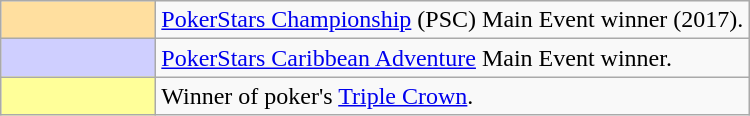<table class="wikitable">
<tr>
<td style="background-color:#FFDF9F; width:6em;"></td>
<td><a href='#'>PokerStars Championship</a> (PSC) Main Event winner (2017).</td>
</tr>
<tr>
<td style="background-color:#CFCFFF; width:6em;"></td>
<td><a href='#'>PokerStars Caribbean Adventure</a> Main Event winner.</td>
</tr>
<tr>
<td style="background-color:#FFFF99; width:6em;"></td>
<td>Winner of poker's <a href='#'>Triple Crown</a>.</td>
</tr>
</table>
